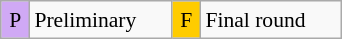<table class="wikitable" style="margin:0.5em auto; font-size:90%; line-height:1.25em;" width=18%;>
<tr>
<td style="background-color:#D0A9F5;text-align:center;">P</td>
<td>Preliminary</td>
<td style="background-color:#ffcc00;text-align:center;">F</td>
<td>Final round</td>
</tr>
</table>
